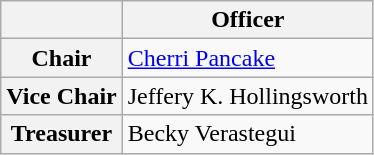<table class="wikitable" style="text-align: left;">
<tr>
<th></th>
<th>Officer</th>
</tr>
<tr>
<th>Chair</th>
<td><a href='#'>Cherri Pancake</a></td>
</tr>
<tr>
<th>Vice Chair</th>
<td>Jeffery K. Hollingsworth</td>
</tr>
<tr>
<th>Treasurer</th>
<td>Becky Verastegui</td>
</tr>
</table>
